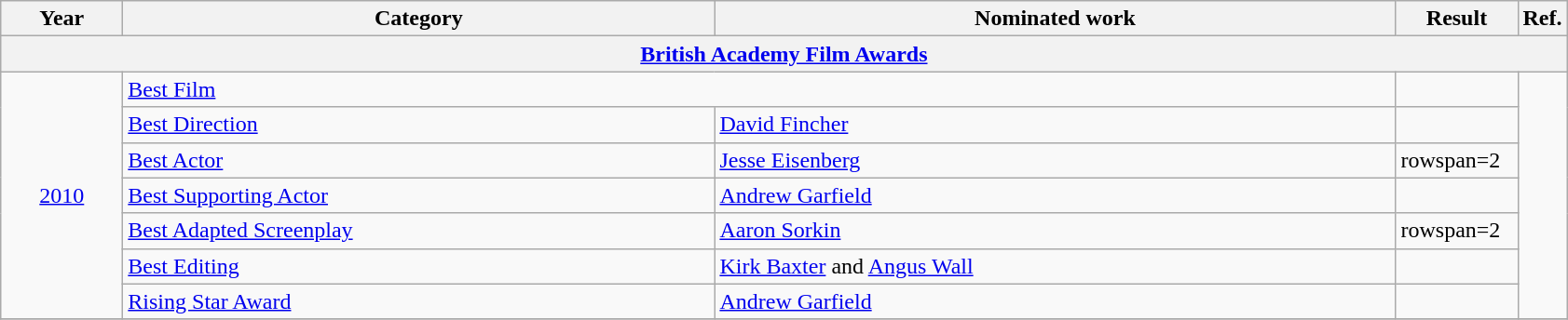<table class=wikitable>
<tr>
<th scope="col" style="width:5em;">Year</th>
<th scope="col" style="width:26em;">Category</th>
<th scope="col" style="width:30em;">Nominated work</th>
<th scope="col" style="width:5em;">Result</th>
<th>Ref.</th>
</tr>
<tr>
<th colspan=5><a href='#'>British Academy Film Awards</a></th>
</tr>
<tr>
<td rowspan="7" style="text-align:center;"><a href='#'>2010</a></td>
<td colspan=2><a href='#'>Best Film</a></td>
<td></td>
<td rowspan=7></td>
</tr>
<tr>
<td><a href='#'>Best Direction</a></td>
<td><a href='#'>David Fincher</a></td>
<td></td>
</tr>
<tr>
<td><a href='#'>Best Actor</a></td>
<td><a href='#'>Jesse Eisenberg</a></td>
<td>rowspan=2 </td>
</tr>
<tr>
<td><a href='#'>Best Supporting Actor</a></td>
<td><a href='#'>Andrew Garfield</a></td>
</tr>
<tr>
<td><a href='#'>Best Adapted Screenplay</a></td>
<td><a href='#'>Aaron Sorkin</a></td>
<td>rowspan=2 </td>
</tr>
<tr>
<td><a href='#'>Best Editing</a></td>
<td><a href='#'>Kirk Baxter</a> and <a href='#'>Angus Wall</a></td>
</tr>
<tr>
<td><a href='#'>Rising Star Award</a></td>
<td><a href='#'>Andrew Garfield</a></td>
<td></td>
</tr>
<tr>
</tr>
</table>
